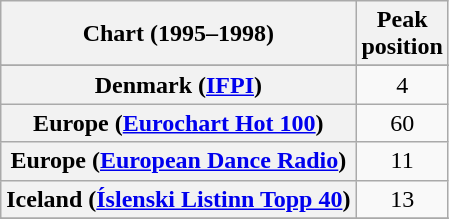<table class="wikitable sortable plainrowheaders" style="text-align:center">
<tr>
<th>Chart (1995–1998)</th>
<th>Peak<br>position</th>
</tr>
<tr>
</tr>
<tr>
</tr>
<tr>
<th scope="row">Denmark (<a href='#'>IFPI</a>)</th>
<td>4</td>
</tr>
<tr>
<th scope="row">Europe (<a href='#'>Eurochart Hot 100</a>)</th>
<td>60</td>
</tr>
<tr>
<th scope="row">Europe (<a href='#'>European Dance Radio</a>)</th>
<td>11</td>
</tr>
<tr>
<th scope="row">Iceland (<a href='#'>Íslenski Listinn Topp 40</a>)</th>
<td>13</td>
</tr>
<tr>
</tr>
<tr>
</tr>
<tr>
</tr>
<tr>
</tr>
<tr>
</tr>
<tr>
</tr>
<tr>
</tr>
<tr>
</tr>
</table>
